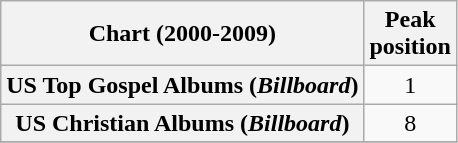<table class="wikitable sortable plainrowheaders" style="text-align:center">
<tr>
<th scope="col">Chart (2000-2009)</th>
<th scope="col">Peak<br>position</th>
</tr>
<tr>
<th scope="row">US Top Gospel Albums (<em>Billboard</em>)</th>
<td align="center">1</td>
</tr>
<tr>
<th scope="row">US Christian Albums (<em>Billboard</em>)</th>
<td align="center">8</td>
</tr>
<tr>
</tr>
</table>
